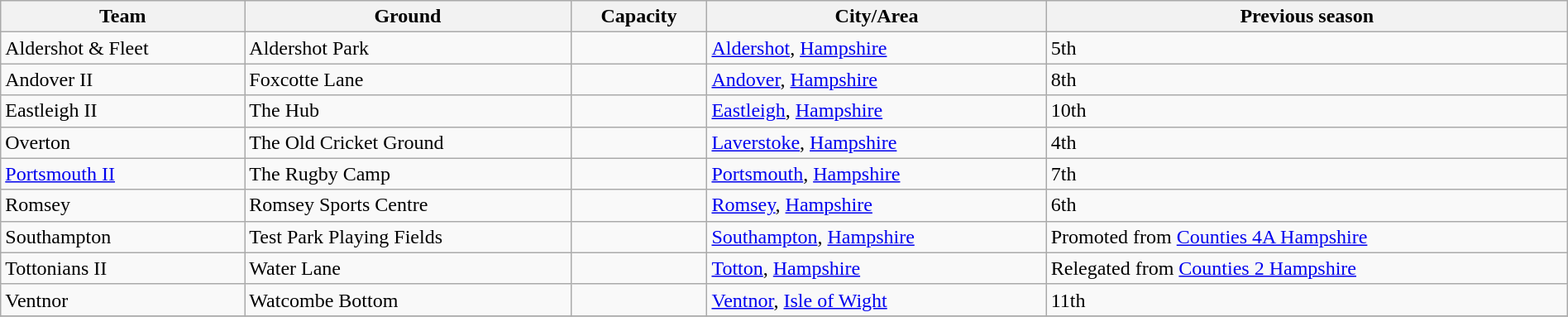<table class="wikitable sortable" width=100%>
<tr>
<th>Team</th>
<th>Ground</th>
<th>Capacity</th>
<th>City/Area</th>
<th>Previous season</th>
</tr>
<tr>
<td>Aldershot & Fleet</td>
<td>Aldershot Park</td>
<td></td>
<td><a href='#'>Aldershot</a>, <a href='#'>Hampshire</a></td>
<td>5th</td>
</tr>
<tr>
<td>Andover II</td>
<td>Foxcotte Lane</td>
<td></td>
<td><a href='#'>Andover</a>, <a href='#'>Hampshire</a></td>
<td>8th</td>
</tr>
<tr>
<td>Eastleigh II</td>
<td>The Hub</td>
<td></td>
<td><a href='#'>Eastleigh</a>, <a href='#'>Hampshire</a></td>
<td>10th</td>
</tr>
<tr>
<td>Overton</td>
<td>The Old Cricket Ground</td>
<td></td>
<td><a href='#'>Laverstoke</a>, <a href='#'>Hampshire</a></td>
<td>4th</td>
</tr>
<tr>
<td><a href='#'>Portsmouth II</a></td>
<td>The Rugby Camp</td>
<td></td>
<td><a href='#'>Portsmouth</a>, <a href='#'>Hampshire</a></td>
<td>7th</td>
</tr>
<tr>
<td>Romsey</td>
<td>Romsey Sports Centre</td>
<td></td>
<td><a href='#'>Romsey</a>, <a href='#'>Hampshire</a></td>
<td>6th</td>
</tr>
<tr>
<td>Southampton</td>
<td>Test Park Playing Fields</td>
<td></td>
<td><a href='#'>Southampton</a>, <a href='#'>Hampshire</a></td>
<td>Promoted from <a href='#'>Counties 4A Hampshire</a></td>
</tr>
<tr>
<td>Tottonians II</td>
<td>Water Lane</td>
<td></td>
<td><a href='#'>Totton</a>, <a href='#'>Hampshire</a></td>
<td>Relegated from <a href='#'>Counties 2 Hampshire</a></td>
</tr>
<tr>
<td>Ventnor</td>
<td>Watcombe Bottom</td>
<td></td>
<td><a href='#'>Ventnor</a>, <a href='#'>Isle of Wight</a></td>
<td>11th</td>
</tr>
<tr>
</tr>
</table>
